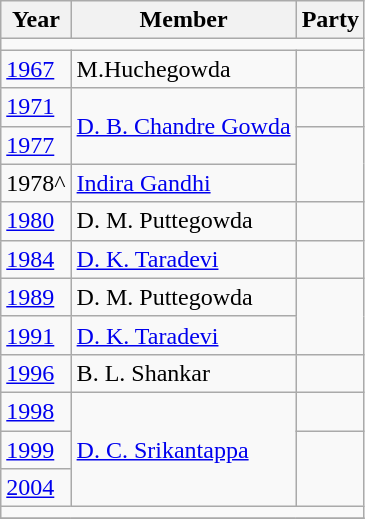<table class="wikitable">
<tr>
<th>Year</th>
<th>Member</th>
<th colspan="2">Party</th>
</tr>
<tr>
<td colspan="4"></td>
</tr>
<tr>
<td><a href='#'>1967</a></td>
<td>M.Huchegowda</td>
<td></td>
</tr>
<tr>
<td><a href='#'>1971</a></td>
<td rowspan=2><a href='#'>D. B. Chandre Gowda</a></td>
<td></td>
</tr>
<tr>
<td><a href='#'>1977</a></td>
</tr>
<tr>
<td>1978^</td>
<td><a href='#'>Indira Gandhi</a></td>
</tr>
<tr>
<td><a href='#'>1980</a></td>
<td>D. M. Puttegowda</td>
<td></td>
</tr>
<tr>
<td><a href='#'>1984</a></td>
<td><a href='#'>D. K. Taradevi</a></td>
<td></td>
</tr>
<tr>
<td><a href='#'>1989</a></td>
<td>D. M. Puttegowda</td>
</tr>
<tr>
<td><a href='#'>1991</a></td>
<td><a href='#'>D. K. Taradevi</a></td>
</tr>
<tr>
<td><a href='#'>1996</a></td>
<td>B. L. Shankar</td>
<td></td>
</tr>
<tr>
<td><a href='#'>1998</a></td>
<td rowspan=3><a href='#'>D. C. Srikantappa</a></td>
<td></td>
</tr>
<tr>
<td><a href='#'>1999</a></td>
</tr>
<tr>
<td><a href='#'>2004</a></td>
</tr>
<tr>
<td colspan="4"></td>
</tr>
<tr>
</tr>
</table>
